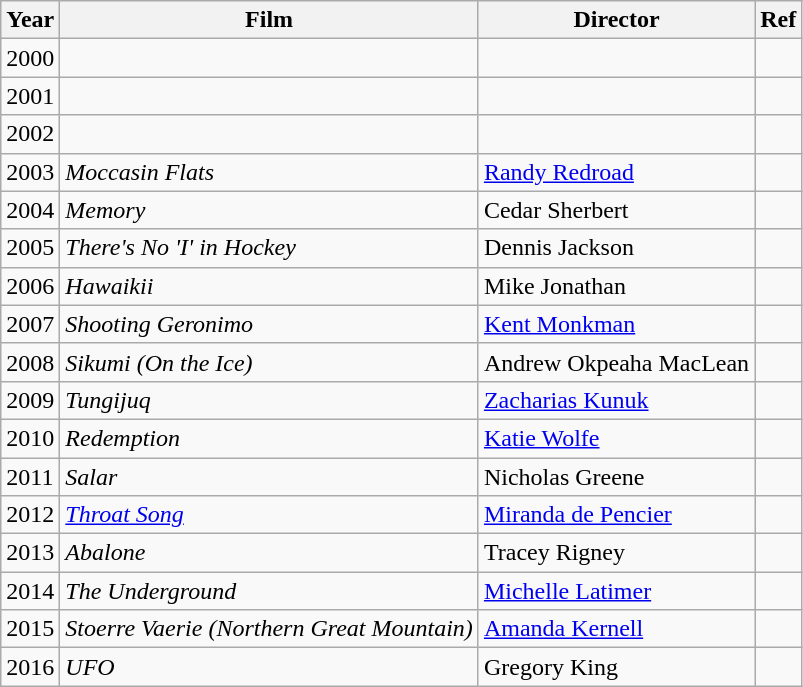<table class="wikitable">
<tr>
<th>Year</th>
<th>Film</th>
<th>Director</th>
<th>Ref</th>
</tr>
<tr>
<td>2000</td>
<td></td>
<td></td>
<td></td>
</tr>
<tr>
<td>2001</td>
<td></td>
<td></td>
<td></td>
</tr>
<tr>
<td>2002</td>
<td></td>
<td></td>
<td></td>
</tr>
<tr>
<td>2003</td>
<td><em>Moccasin Flats</em></td>
<td><a href='#'>Randy Redroad</a></td>
<td></td>
</tr>
<tr>
<td>2004</td>
<td><em>Memory</em></td>
<td>Cedar Sherbert</td>
<td></td>
</tr>
<tr>
<td>2005</td>
<td><em>There's No 'I' in Hockey</em></td>
<td>Dennis Jackson</td>
<td></td>
</tr>
<tr>
<td>2006</td>
<td><em>Hawaikii</em></td>
<td>Mike Jonathan</td>
<td></td>
</tr>
<tr>
<td>2007</td>
<td><em>Shooting Geronimo</em></td>
<td><a href='#'>Kent Monkman</a></td>
<td></td>
</tr>
<tr>
<td>2008</td>
<td><em>Sikumi (On the Ice)</em></td>
<td>Andrew Okpeaha MacLean</td>
<td></td>
</tr>
<tr>
<td>2009</td>
<td><em>Tungijuq</em></td>
<td><a href='#'>Zacharias Kunuk</a></td>
<td></td>
</tr>
<tr>
<td>2010</td>
<td><em>Redemption</em></td>
<td><a href='#'>Katie Wolfe</a></td>
<td></td>
</tr>
<tr>
<td>2011</td>
<td><em>Salar</em></td>
<td>Nicholas Greene</td>
<td></td>
</tr>
<tr>
<td>2012</td>
<td><em><a href='#'>Throat Song</a></em></td>
<td><a href='#'>Miranda de Pencier</a></td>
<td></td>
</tr>
<tr>
<td>2013</td>
<td><em>Abalone</em></td>
<td>Tracey Rigney</td>
<td></td>
</tr>
<tr>
<td>2014</td>
<td><em>The Underground</em></td>
<td><a href='#'>Michelle Latimer</a></td>
<td></td>
</tr>
<tr>
<td>2015</td>
<td><em>Stoerre Vaerie (Northern Great Mountain)</em></td>
<td><a href='#'>Amanda Kernell</a></td>
<td></td>
</tr>
<tr>
<td>2016</td>
<td><em>UFO</em></td>
<td>Gregory King</td>
<td></td>
</tr>
</table>
